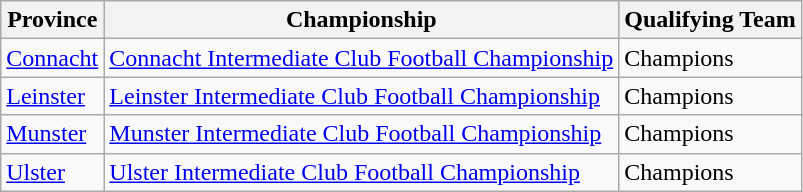<table class="wikitable" style="text-align:left;">
<tr>
<th>Province</th>
<th>Championship</th>
<th>Qualifying Team</th>
</tr>
<tr>
<td><a href='#'>Connacht</a></td>
<td><a href='#'>Connacht Intermediate Club Football Championship</a></td>
<td>Champions</td>
</tr>
<tr>
<td><a href='#'>Leinster</a></td>
<td><a href='#'>Leinster Intermediate Club Football Championship</a></td>
<td>Champions</td>
</tr>
<tr>
<td><a href='#'>Munster</a></td>
<td><a href='#'>Munster Intermediate Club Football Championship</a></td>
<td>Champions</td>
</tr>
<tr>
<td><a href='#'>Ulster</a></td>
<td><a href='#'>Ulster Intermediate Club Football Championship</a></td>
<td>Champions</td>
</tr>
</table>
